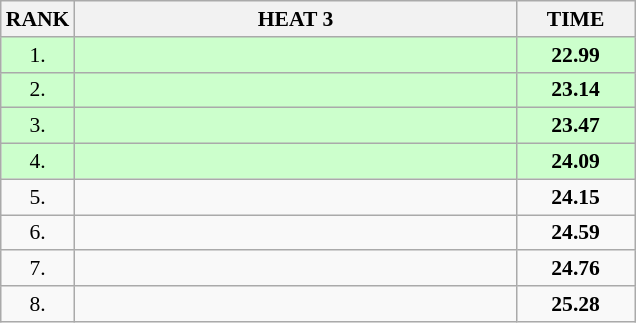<table class="wikitable" style="border-collapse: collapse; font-size: 90%;">
<tr>
<th>RANK</th>
<th style="width: 20em">HEAT 3</th>
<th style="width: 5em">TIME</th>
</tr>
<tr style="background:#ccffcc;">
<td align="center">1.</td>
<td></td>
<td align="center"><strong>22.99</strong></td>
</tr>
<tr style="background:#ccffcc;">
<td align="center">2.</td>
<td></td>
<td align="center"><strong>23.14</strong></td>
</tr>
<tr style="background:#ccffcc;">
<td align="center">3.</td>
<td></td>
<td align="center"><strong>23.47</strong></td>
</tr>
<tr style="background:#ccffcc;">
<td align="center">4.</td>
<td></td>
<td align="center"><strong>24.09</strong></td>
</tr>
<tr>
<td align="center">5.</td>
<td></td>
<td align="center"><strong>24.15</strong></td>
</tr>
<tr>
<td align="center">6.</td>
<td></td>
<td align="center"><strong>24.59</strong></td>
</tr>
<tr>
<td align="center">7.</td>
<td></td>
<td align="center"><strong>24.76</strong></td>
</tr>
<tr>
<td align="center">8.</td>
<td></td>
<td align="center"><strong>25.28</strong></td>
</tr>
</table>
